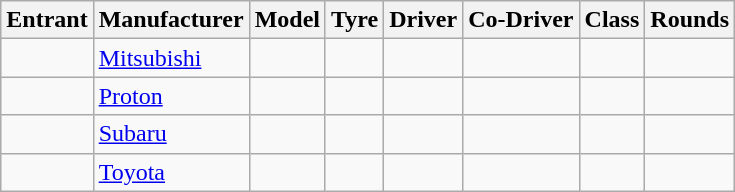<table class="wikitable">
<tr>
<th>Entrant</th>
<th>Manufacturer</th>
<th>Model</th>
<th>Tyre</th>
<th>Driver</th>
<th>Co-Driver</th>
<th>Class</th>
<th>Rounds</th>
</tr>
<tr>
<td></td>
<td><a href='#'>Mitsubishi</a></td>
<td></td>
<td></td>
<td></td>
<td></td>
<td></td>
<td></td>
</tr>
<tr>
<td></td>
<td><a href='#'>Proton</a></td>
<td></td>
<td></td>
<td></td>
<td></td>
<td></td>
<td></td>
</tr>
<tr>
<td></td>
<td><a href='#'>Subaru</a></td>
<td></td>
<td></td>
<td></td>
<td></td>
<td></td>
<td></td>
</tr>
<tr>
<td></td>
<td><a href='#'>Toyota</a></td>
<td></td>
<td></td>
<td></td>
<td></td>
<td></td>
<td></td>
</tr>
</table>
